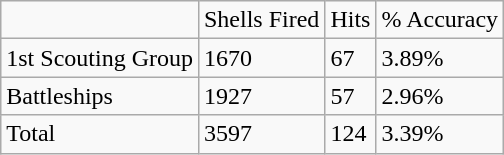<table class="wikitable">
<tr>
<td></td>
<td>Shells Fired</td>
<td>Hits</td>
<td>% Accuracy</td>
</tr>
<tr>
<td>1st Scouting Group</td>
<td>1670</td>
<td>67</td>
<td>3.89%</td>
</tr>
<tr>
<td>Battleships</td>
<td>1927</td>
<td>57</td>
<td>2.96%</td>
</tr>
<tr>
<td>Total</td>
<td>3597</td>
<td>124</td>
<td>3.39%</td>
</tr>
</table>
